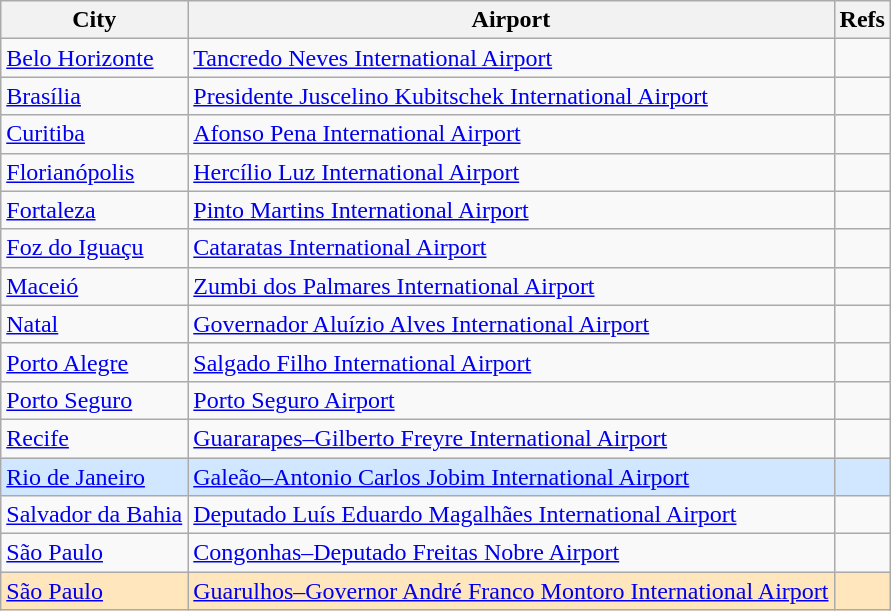<table class="wikitable sortable">
<tr>
<th>City</th>
<th>Airport</th>
<th class="unsortable">Refs</th>
</tr>
<tr>
<td><a href='#'>Belo Horizonte</a></td>
<td><a href='#'>Tancredo Neves International Airport</a></td>
<td></td>
</tr>
<tr>
<td><a href='#'>Brasília</a></td>
<td><a href='#'>Presidente Juscelino Kubitschek International Airport</a></td>
<td></td>
</tr>
<tr>
<td><a href='#'>Curitiba</a></td>
<td><a href='#'>Afonso Pena International Airport</a></td>
<td></td>
</tr>
<tr>
<td><a href='#'>Florianópolis</a></td>
<td><a href='#'>Hercílio Luz International Airport</a></td>
<td></td>
</tr>
<tr>
<td><a href='#'>Fortaleza</a></td>
<td><a href='#'>Pinto Martins International Airport</a></td>
<td></td>
</tr>
<tr>
<td><a href='#'>Foz do Iguaçu</a></td>
<td><a href='#'>Cataratas International Airport</a></td>
<td></td>
</tr>
<tr>
<td><a href='#'>Maceió</a></td>
<td><a href='#'>Zumbi dos Palmares International Airport</a></td>
<td></td>
</tr>
<tr>
<td><a href='#'>Natal</a></td>
<td><a href='#'>Governador Aluízio Alves International Airport</a></td>
<td></td>
</tr>
<tr>
<td><a href='#'>Porto Alegre</a></td>
<td><a href='#'>Salgado Filho International Airport</a></td>
<td></td>
</tr>
<tr>
<td><a href='#'>Porto Seguro</a></td>
<td><a href='#'>Porto Seguro Airport</a></td>
<td></td>
</tr>
<tr>
<td><a href='#'>Recife</a></td>
<td><a href='#'>Guararapes–Gilberto Freyre International Airport</a></td>
<td></td>
</tr>
<tr style="background-color:#D0E7FF">
<td><a href='#'>Rio de Janeiro</a></td>
<td><a href='#'>Galeão–Antonio Carlos Jobim International Airport</a></td>
<td></td>
</tr>
<tr>
<td><a href='#'>Salvador da Bahia</a></td>
<td><a href='#'>Deputado Luís Eduardo Magalhães International Airport</a></td>
<td></td>
</tr>
<tr>
<td><a href='#'>São Paulo</a></td>
<td><a href='#'>Congonhas–Deputado Freitas Nobre Airport</a></td>
<td></td>
</tr>
<tr style="background-color:#FFE6BD">
<td><a href='#'>São Paulo</a></td>
<td><a href='#'>Guarulhos–Governor André Franco Montoro International Airport</a></td>
<td></td>
</tr>
</table>
